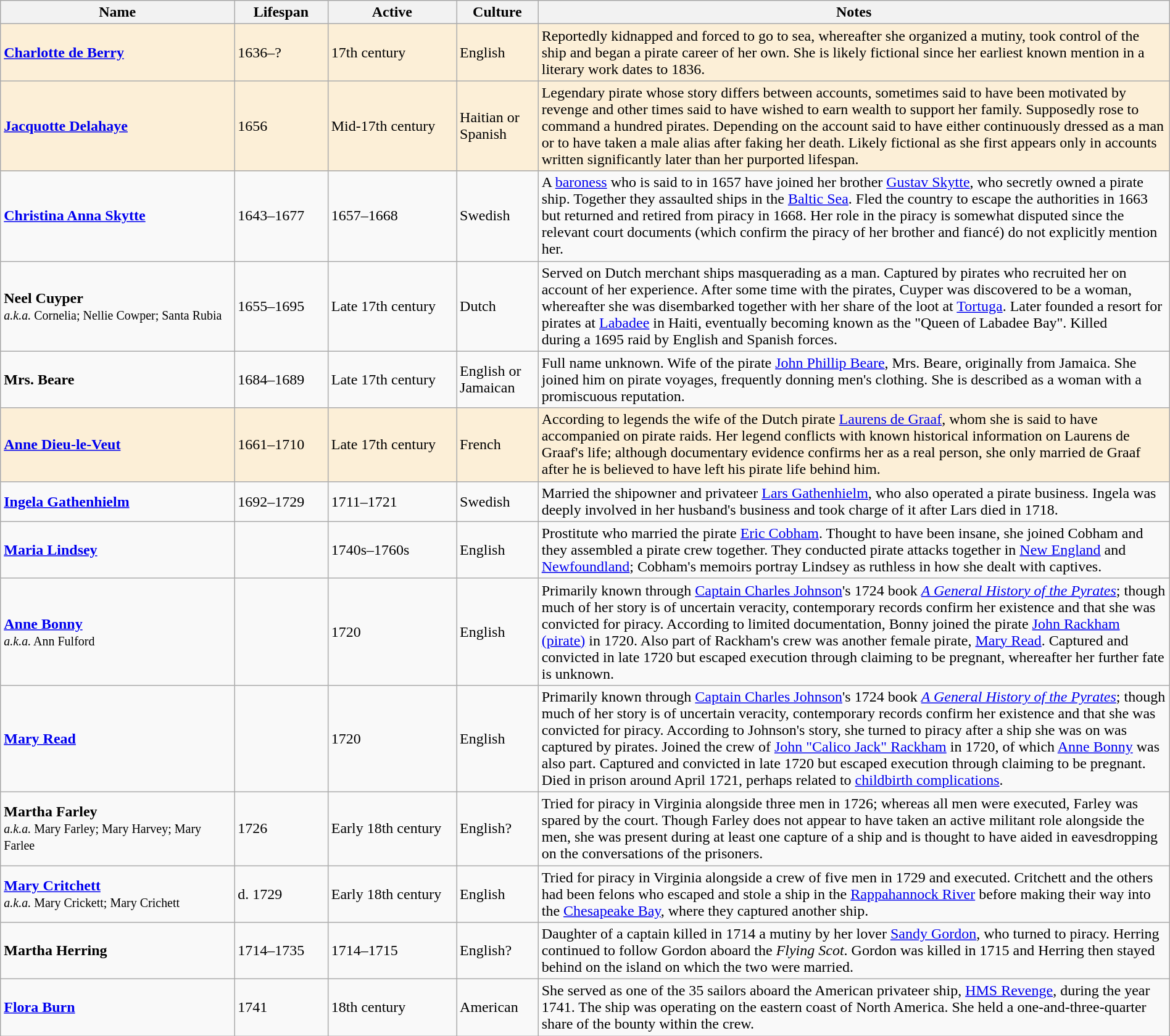<table class="wikitable" style="text-align:left; width:100%;">
<tr>
<th width="20%">Name</th>
<th width="8%">Lifespan</th>
<th width="11%">Active</th>
<th width="7%">Culture</th>
<th width="54%">Notes</th>
</tr>
<tr>
<td style="background:#fcefd7;"><strong><a href='#'>Charlotte de Berry</a></strong></td>
<td style="background:#fcefd7;">1636–?</td>
<td style="background:#fcefd7;">17th century</td>
<td style="background:#fcefd7;">English</td>
<td style="background:#fcefd7;">Reportedly kidnapped and forced to go to sea, whereafter she organized a mutiny, took control of the ship and began a pirate career of her own. She is likely fictional since her earliest known mention in a literary work dates to 1836.</td>
</tr>
<tr>
<td style="background:#fcefd7;"><strong><a href='#'>Jacquotte Delahaye</a></strong></td>
<td style="background:#fcefd7;"> 1656</td>
<td style="background:#fcefd7;">Mid-17th century</td>
<td style="background:#fcefd7;">Haitian or Spanish</td>
<td style="background:#fcefd7;">Legendary pirate whose story differs between accounts, sometimes said to have been motivated by revenge and other times said to have wished to earn wealth to support her family. Supposedly rose to command a hundred pirates. Depending on the account said to have either continuously dressed as a man or to have taken a male alias after faking her death. Likely fictional as she first appears only in accounts written significantly later than her purported lifespan.</td>
</tr>
<tr>
<td><strong><a href='#'>Christina Anna Skytte</a></strong></td>
<td>1643–1677</td>
<td>1657–1668</td>
<td>Swedish</td>
<td>A <a href='#'>baroness</a> who is said to in 1657 have joined her brother <a href='#'>Gustav Skytte</a>, who secretly owned a pirate ship. Together they assaulted ships in the <a href='#'>Baltic Sea</a>. Fled the country to escape the authorities in 1663 but returned and retired from piracy in 1668. Her role in the piracy is somewhat disputed since the relevant court documents (which confirm the piracy of her brother and fiancé) do not explicitly mention her.</td>
</tr>
<tr>
<td><strong>Neel Cuyper</strong><br><small><em>a.k.a.</em> Cornelia; Nellie Cowper; Santa Rubia</small></td>
<td> 1655–1695</td>
<td>Late 17th century</td>
<td>Dutch</td>
<td>Served on Dutch merchant ships masquerading as a man. Captured by pirates who recruited her on account of her experience. After some time with the pirates, Cuyper was discovered to be a woman, whereafter she was disembarked together with her share of the loot at <a href='#'>Tortuga</a>. Later founded a resort for pirates at <a href='#'>Labadee</a> in Haiti, eventually becoming known as the "Queen of Labadee Bay". Killed<br>during a 1695 raid by English and Spanish forces.</td>
</tr>
<tr>
<td><strong>Mrs. Beare</strong></td>
<td> 1684–1689</td>
<td>Late 17th century</td>
<td>English or Jamaican</td>
<td>Full name unknown. Wife of the pirate <a href='#'>John Phillip Beare</a>, Mrs. Beare, originally from Jamaica. She joined him on pirate voyages, frequently donning men's clothing. She is described as a woman with a promiscuous reputation.</td>
</tr>
<tr>
<td style="background:#fcefd7;"><strong><a href='#'>Anne Dieu-le-Veut</a></strong></td>
<td style="background:#fcefd7;">1661–1710</td>
<td style="background:#fcefd7;">Late 17th century</td>
<td style="background:#fcefd7;">French</td>
<td style="background:#fcefd7;">According to legends the wife of the Dutch pirate <a href='#'>Laurens de Graaf</a>, whom she is said to have accompanied on pirate raids. Her legend conflicts with known historical information on Laurens de Graaf's life; although documentary evidence confirms her as a real person, she only married de Graaf after he is believed to have left his pirate life behind him.</td>
</tr>
<tr>
<td><strong><a href='#'>Ingela Gathenhielm</a></strong></td>
<td>1692–1729</td>
<td>1711–1721</td>
<td>Swedish</td>
<td>Married the shipowner and privateer <a href='#'>Lars Gathenhielm</a>, who also operated a pirate business. Ingela was deeply involved in her husband's business and took charge of it after Lars died in 1718.</td>
</tr>
<tr>
<td><a href='#'><strong>Maria Lindsey</strong></a></td>
<td></td>
<td>1740s–1760s</td>
<td>English</td>
<td>Prostitute who married the pirate <a href='#'>Eric Cobham</a>. Thought to have been insane, she joined Cobham and they assembled a pirate crew together. They conducted pirate attacks together in <a href='#'>New England</a> and <a href='#'>Newfoundland</a>; Cobham's memoirs portray Lindsey as ruthless in how she dealt with captives.</td>
</tr>
<tr>
<td><strong><a href='#'>Anne Bonny</a></strong><br><small><em>a.k.a.</em> Ann Fulford</small></td>
<td></td>
<td>1720</td>
<td>English</td>
<td>Primarily known through <a href='#'>Captain Charles Johnson</a>'s 1724 book <em><a href='#'>A General History of the Pyrates</a></em>; though much of her story is of uncertain veracity, contemporary records confirm her existence and that she was convicted for piracy. According to limited documentation, Bonny joined the pirate <a href='#'>John Rackham (pirate)</a> in 1720. Also part of Rackham's crew was another female pirate, <a href='#'>Mary Read</a>. Captured and convicted in late 1720 but escaped execution through claiming to be pregnant, whereafter her further fate is unknown.</td>
</tr>
<tr>
<td><strong><a href='#'>Mary Read</a></strong></td>
<td></td>
<td>1720</td>
<td>English</td>
<td>Primarily known through <a href='#'>Captain Charles Johnson</a>'s 1724 book <em><a href='#'>A General History of the Pyrates</a></em>; though much of her story is of uncertain veracity, contemporary records confirm her existence and that she was convicted for piracy. According to Johnson's story, she turned to piracy after a ship she was on was captured by pirates. Joined the crew of <a href='#'>John "Calico Jack" Rackham</a> in 1720, of which <a href='#'>Anne Bonny</a> was also part. Captured and convicted in late 1720 but escaped execution through claiming to be pregnant. Died in prison around April 1721, perhaps related to <a href='#'>childbirth complications</a>.</td>
</tr>
<tr>
<td><strong>Martha Farley</strong><br><small><em>a.k.a.</em> Mary Farley; Mary Harvey; Mary Farlee</small></td>
<td> 1726</td>
<td>Early 18th century</td>
<td>English?</td>
<td>Tried for piracy in Virginia alongside three men in 1726; whereas all men were executed, Farley was spared by the court. Though Farley does not appear to have taken an active militant role alongside the men, she was present during at least one capture of a ship and is thought to have aided in eavesdropping on the conversations of the prisoners.</td>
</tr>
<tr>
<td><strong><a href='#'>Mary Critchett</a></strong><br><small><em>a.k.a.</em> Mary Crickett; Mary Crichett</small></td>
<td>d. 1729</td>
<td>Early 18th century</td>
<td>English</td>
<td>Tried for piracy in Virginia alongside a crew of five men in 1729 and executed. Critchett and the others had been felons who escaped and stole a ship in the <a href='#'>Rappahannock River</a> before making their way into the <a href='#'>Chesapeake Bay</a>, where they captured another ship.</td>
</tr>
<tr>
<td><strong>Martha Herring</strong></td>
<td> 1714–1735</td>
<td>1714–1715</td>
<td>English?</td>
<td>Daughter of a captain killed in 1714 a mutiny by her lover <a href='#'>Sandy Gordon</a>, who turned to piracy. Herring continued to follow Gordon aboard the <em>Flying Scot</em>. Gordon was killed in 1715 and Herring then stayed behind on the island on which the two were married.</td>
</tr>
<tr>
<td><strong><a href='#'>Flora Burn</a></strong></td>
<td> 1741</td>
<td>18th century</td>
<td>American</td>
<td>She served as one of the 35 sailors aboard the American privateer ship, <a href='#'>HMS Revenge</a>, during the year 1741. The ship was operating on the eastern coast of North America. She held a one-and-three-quarter share of the bounty within the crew.</td>
</tr>
</table>
